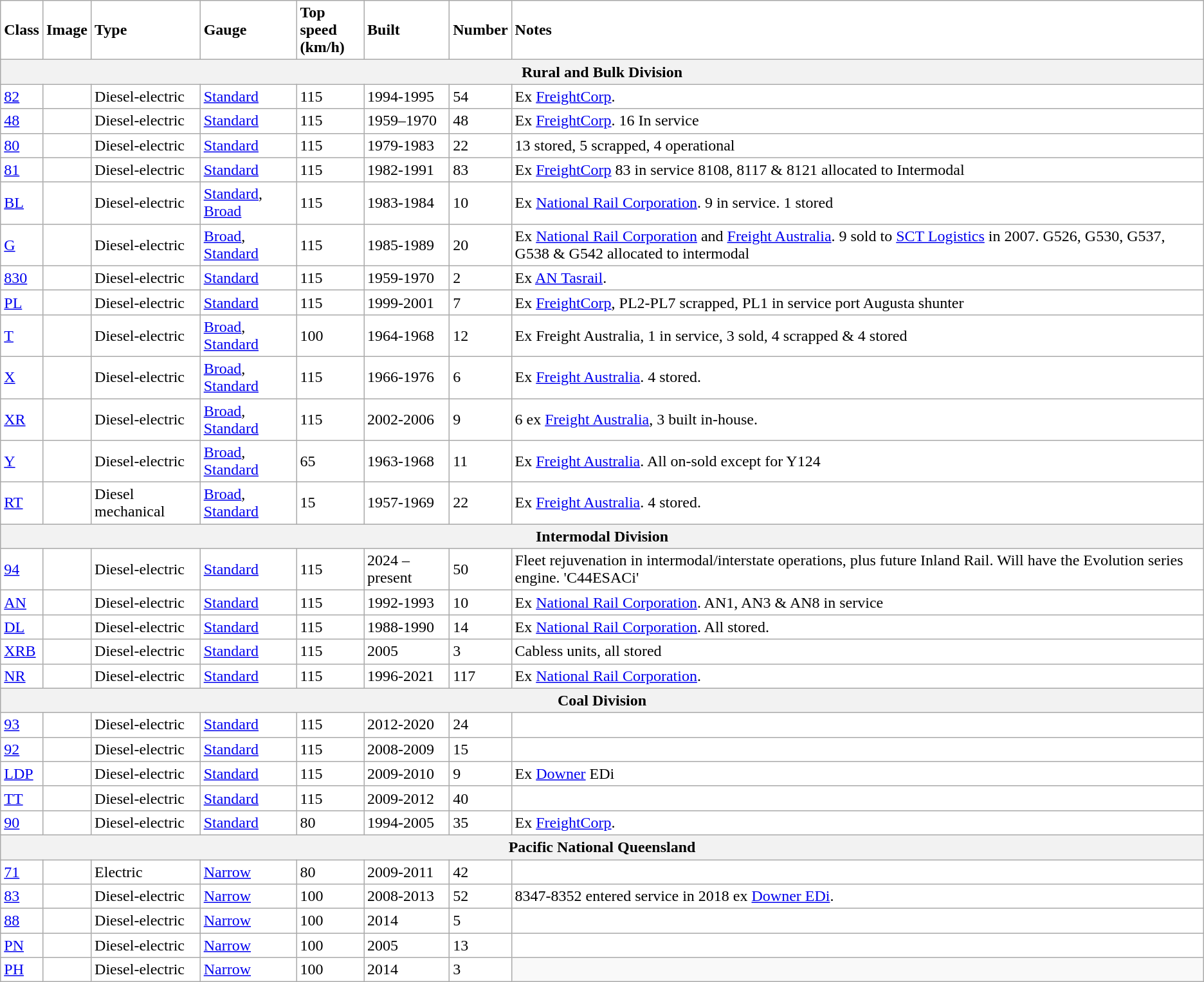<table class="wikitable sortable">
<tr style="background:#FFFFFF;">
<td><strong>Class</strong></td>
<td><strong>Image</strong></td>
<td><strong>Type</strong></td>
<td><strong>Gauge</strong></td>
<td><strong>Top speed<br>(km/h)</strong></td>
<td><strong>Built</strong></td>
<td><strong>Number</strong></td>
<td><strong>Notes</strong></td>
</tr>
<tr>
<th colspan="8"><strong>Rural and Bulk Division</strong></th>
</tr>
<tr bgcolor="#FFFFFF">
<td><a href='#'>82</a></td>
<td></td>
<td>Diesel-electric</td>
<td><a href='#'>Standard</a></td>
<td>115</td>
<td>1994-1995</td>
<td>54</td>
<td>Ex <a href='#'>FreightCorp</a>.</td>
</tr>
<tr bgcolor="#FFFFFF">
<td><a href='#'>48</a></td>
<td></td>
<td>Diesel-electric</td>
<td><a href='#'>Standard</a></td>
<td>115</td>
<td>1959–1970</td>
<td>48</td>
<td>Ex <a href='#'>FreightCorp</a>. 16 In service</td>
</tr>
<tr bgcolor="#FFFFFF">
<td><a href='#'>80</a></td>
<td></td>
<td>Diesel-electric</td>
<td><a href='#'>Standard</a></td>
<td>115</td>
<td>1979-1983</td>
<td>22</td>
<td>13 stored, 5 scrapped, 4 operational</td>
</tr>
<tr bgcolor="#FFFFFF">
<td><a href='#'>81</a></td>
<td></td>
<td>Diesel-electric</td>
<td><a href='#'>Standard</a></td>
<td>115</td>
<td>1982-1991</td>
<td>83</td>
<td>Ex <a href='#'>FreightCorp</a> 83 in service 8108, 8117 & 8121 allocated to Intermodal</td>
</tr>
<tr bgcolor="#FFFFFF">
<td><a href='#'>BL</a></td>
<td></td>
<td>Diesel-electric</td>
<td><a href='#'>Standard</a>, <a href='#'>Broad</a></td>
<td>115</td>
<td>1983-1984</td>
<td>10</td>
<td>Ex <a href='#'>National Rail Corporation</a>. 9 in service. 1 stored</td>
</tr>
<tr bgcolor="#FFFFFF">
<td><a href='#'>G</a></td>
<td></td>
<td>Diesel-electric</td>
<td><a href='#'>Broad</a>, <a href='#'>Standard</a></td>
<td>115</td>
<td>1985-1989</td>
<td>20</td>
<td>Ex <a href='#'>National Rail Corporation</a> and <a href='#'>Freight Australia</a>. 9 sold to <a href='#'>SCT Logistics</a> in 2007. G526, G530, G537, G538 & G542 allocated to intermodal</td>
</tr>
<tr bgcolor="#FFFFFF">
<td><a href='#'>830</a></td>
<td></td>
<td>Diesel-electric</td>
<td><a href='#'>Standard</a></td>
<td>115</td>
<td>1959-1970</td>
<td>2</td>
<td>Ex <a href='#'>AN Tasrail</a>.</td>
</tr>
<tr bgcolor="#FFFFFF">
<td><a href='#'>PL</a></td>
<td></td>
<td>Diesel-electric</td>
<td><a href='#'>Standard</a></td>
<td>115</td>
<td>1999-2001</td>
<td>7</td>
<td>Ex <a href='#'>FreightCorp</a>, PL2-PL7 scrapped, PL1 in service port Augusta shunter</td>
</tr>
<tr bgcolor="#FFFFFF">
<td><a href='#'>T</a></td>
<td></td>
<td>Diesel-electric</td>
<td><a href='#'>Broad</a>, <a href='#'>Standard</a></td>
<td>100</td>
<td>1964-1968</td>
<td>12</td>
<td>Ex Freight Australia, 1 in service, 3 sold, 4 scrapped & 4 stored</td>
</tr>
<tr bgcolor="#FFFFFF">
<td><a href='#'>X</a></td>
<td></td>
<td>Diesel-electric</td>
<td><a href='#'>Broad</a>, <a href='#'>Standard</a></td>
<td>115</td>
<td>1966-1976</td>
<td>6</td>
<td>Ex <a href='#'>Freight Australia</a>. 4 stored.</td>
</tr>
<tr bgcolor="#FFFFFF">
<td><a href='#'>XR</a></td>
<td></td>
<td>Diesel-electric</td>
<td><a href='#'>Broad</a>, <a href='#'>Standard</a></td>
<td>115</td>
<td>2002-2006</td>
<td>9</td>
<td>6 ex <a href='#'>Freight Australia</a>, 3 built in-house.</td>
</tr>
<tr bgcolor="#FFFFFF">
<td><a href='#'>Y</a></td>
<td></td>
<td>Diesel-electric</td>
<td><a href='#'>Broad</a>, <a href='#'>Standard</a></td>
<td>65</td>
<td>1963-1968</td>
<td>11</td>
<td>Ex <a href='#'>Freight Australia</a>. All on-sold except for Y124</td>
</tr>
<tr bgcolor="#FFFFFF">
<td><a href='#'>RT</a></td>
<td></td>
<td>Diesel mechanical</td>
<td><a href='#'>Broad</a>, <a href='#'>Standard</a></td>
<td>15</td>
<td>1957-1969</td>
<td>22</td>
<td>Ex <a href='#'>Freight Australia</a>. 4 stored.</td>
</tr>
<tr>
<th colspan="8"><strong>Intermodal Division</strong></th>
</tr>
<tr bgcolor="#FFFFFF">
<td><a href='#'>94</a></td>
<td></td>
<td>Diesel-electric</td>
<td><a href='#'>Standard</a></td>
<td>115</td>
<td>2024 – present</td>
<td>50</td>
<td>Fleet rejuvenation in intermodal/interstate operations, plus future Inland Rail. Will have the Evolution series engine. 'C44ESACi'</td>
</tr>
<tr bgcolor="#FFFFFF">
<td><a href='#'>AN</a></td>
<td></td>
<td>Diesel-electric</td>
<td><a href='#'>Standard</a></td>
<td>115</td>
<td>1992-1993</td>
<td>10</td>
<td>Ex <a href='#'>National Rail Corporation</a>. AN1, AN3 & AN8 in service</td>
</tr>
<tr bgcolor="#FFFFFF">
<td><a href='#'>DL</a></td>
<td></td>
<td>Diesel-electric</td>
<td><a href='#'>Standard</a></td>
<td>115</td>
<td>1988-1990</td>
<td>14</td>
<td>Ex <a href='#'>National Rail Corporation</a>. All stored.</td>
</tr>
<tr bgcolor="#FFFFFF">
<td><a href='#'>XRB</a></td>
<td></td>
<td>Diesel-electric</td>
<td><a href='#'>Standard</a></td>
<td>115</td>
<td>2005</td>
<td>3</td>
<td>Cabless units, all stored</td>
</tr>
<tr bgcolor="#FFFFFF">
<td><a href='#'>NR</a></td>
<td></td>
<td>Diesel-electric</td>
<td><a href='#'>Standard</a></td>
<td>115</td>
<td>1996-2021</td>
<td>117</td>
<td>Ex <a href='#'>National Rail Corporation</a>.</td>
</tr>
<tr>
<th colspan="8"><strong>Coal Division</strong></th>
</tr>
<tr bgcolor="#FFFFFF">
<td><a href='#'>93</a></td>
<td></td>
<td>Diesel-electric</td>
<td><a href='#'>Standard</a></td>
<td>115</td>
<td>2012-2020</td>
<td>24</td>
<td></td>
</tr>
<tr bgcolor="#FFFFFF">
<td><a href='#'>92</a></td>
<td></td>
<td>Diesel-electric</td>
<td><a href='#'>Standard</a></td>
<td>115</td>
<td>2008-2009</td>
<td>15</td>
<td></td>
</tr>
<tr bgcolor="#FFFFFF">
<td><a href='#'>LDP</a></td>
<td></td>
<td>Diesel-electric</td>
<td><a href='#'>Standard</a></td>
<td>115</td>
<td>2009-2010</td>
<td>9</td>
<td>Ex <a href='#'>Downer</a> EDi</td>
</tr>
<tr bgcolor="#FFFFFF">
<td><a href='#'>TT</a></td>
<td></td>
<td>Diesel-electric</td>
<td><a href='#'>Standard</a></td>
<td>115</td>
<td>2009-2012</td>
<td>40</td>
<td></td>
</tr>
<tr bgcolor="#FFFFFF">
<td><a href='#'>90</a></td>
<td></td>
<td>Diesel-electric</td>
<td><a href='#'>Standard</a></td>
<td>80</td>
<td>1994-2005</td>
<td>35</td>
<td>Ex <a href='#'>FreightCorp</a>.</td>
</tr>
<tr bgcolor="#FFFFFF">
<th colspan="8"><strong>Pacific National Queensland</strong></th>
</tr>
<tr bgcolor="#FFFFFF">
<td><a href='#'>71</a></td>
<td></td>
<td>Electric</td>
<td><a href='#'>Narrow</a></td>
<td>80</td>
<td>2009-2011</td>
<td>42</td>
<td></td>
</tr>
<tr bgcolor="#FFFFFF">
<td><a href='#'>83</a></td>
<td></td>
<td>Diesel-electric</td>
<td><a href='#'>Narrow</a></td>
<td>100</td>
<td>2008-2013</td>
<td>52</td>
<td>8347-8352 entered service in 2018 ex <a href='#'>Downer EDi</a>.</td>
</tr>
<tr bgcolor="#FFFFFF">
<td><a href='#'>88</a></td>
<td></td>
<td>Diesel-electric</td>
<td><a href='#'>Narrow</a></td>
<td>100</td>
<td>2014</td>
<td>5</td>
<td></td>
</tr>
<tr bgcolor="#FFFFFF">
<td><a href='#'>PN</a></td>
<td></td>
<td>Diesel-electric</td>
<td><a href='#'>Narrow</a></td>
<td>100</td>
<td>2005</td>
<td>13</td>
<td></td>
</tr>
<tr bgcolor="#FFFFFF">
<td><a href='#'>PH</a></td>
<td></td>
<td>Diesel-electric</td>
<td><a href='#'>Narrow</a></td>
<td>100</td>
<td>2014</td>
<td>3</td>
</tr>
</table>
